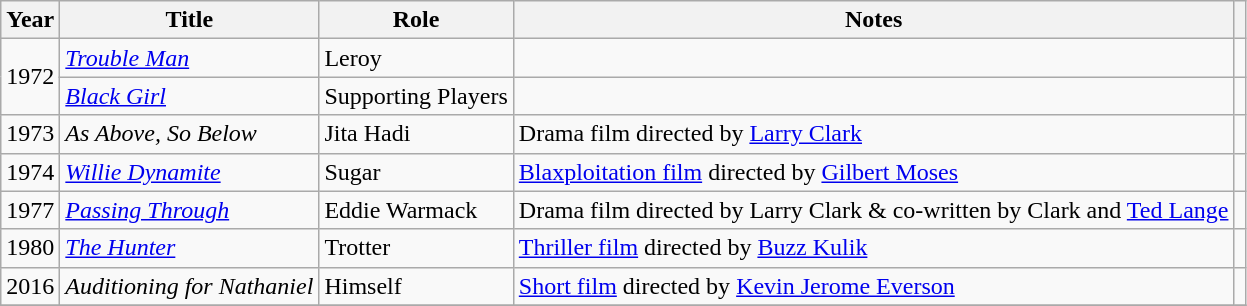<table class="wikitable sortable">
<tr>
<th>Year</th>
<th>Title</th>
<th>Role</th>
<th class="unsortable">Notes</th>
<th class="unsortable"></th>
</tr>
<tr>
<td rowspan=2>1972</td>
<td><em><a href='#'>Trouble Man</a></em></td>
<td>Leroy</td>
<td></td>
<td></td>
</tr>
<tr>
<td><em><a href='#'>Black Girl</a></em></td>
<td>Supporting Players</td>
<td></td>
<td></td>
</tr>
<tr>
<td>1973</td>
<td><em>As Above, So Below</em></td>
<td>Jita Hadi</td>
<td>Drama film directed by <a href='#'>Larry Clark</a></td>
<td></td>
</tr>
<tr>
<td>1974</td>
<td><em><a href='#'>Willie Dynamite</a></em></td>
<td>Sugar</td>
<td><a href='#'>Blaxploitation film</a> directed by <a href='#'>Gilbert Moses</a></td>
<td></td>
</tr>
<tr>
<td>1977</td>
<td><em><a href='#'>Passing Through</a></em></td>
<td>Eddie Warmack</td>
<td>Drama film directed by Larry Clark & co-written by Clark and <a href='#'>Ted Lange</a></td>
<td></td>
</tr>
<tr>
<td>1980</td>
<td><em><a href='#'>The Hunter</a></em></td>
<td>Trotter</td>
<td><a href='#'>Thriller film</a> directed by <a href='#'>Buzz Kulik</a></td>
<td></td>
</tr>
<tr>
<td>2016</td>
<td><em>Auditioning for Nathaniel</em></td>
<td>Himself</td>
<td><a href='#'>Short film</a> directed by <a href='#'>Kevin Jerome Everson</a></td>
<td></td>
</tr>
<tr>
</tr>
</table>
